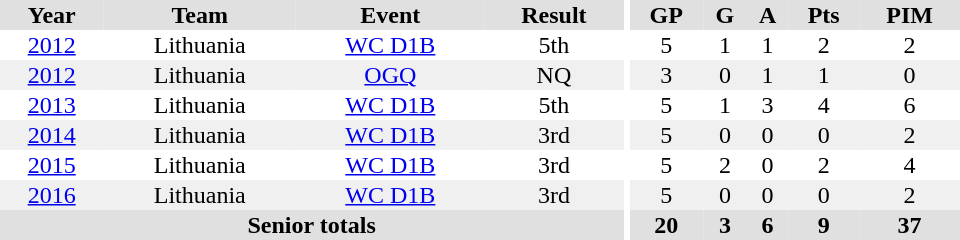<table border="0" cellpadding="1" cellspacing="0" ID="Table3" style="text-align:center; width:40em">
<tr ALIGN="center" bgcolor="#e0e0e0">
<th>Year</th>
<th>Team</th>
<th>Event</th>
<th>Result</th>
<th rowspan="99" bgcolor="#ffffff"></th>
<th>GP</th>
<th>G</th>
<th>A</th>
<th>Pts</th>
<th>PIM</th>
</tr>
<tr>
<td><a href='#'>2012</a></td>
<td>Lithuania</td>
<td><a href='#'>WC D1B</a></td>
<td>5th</td>
<td>5</td>
<td>1</td>
<td>1</td>
<td>2</td>
<td>2</td>
</tr>
<tr ALIGN="center" bgcolor="#f0f0f0">
<td><a href='#'>2012</a></td>
<td>Lithuania</td>
<td><a href='#'>OGQ</a></td>
<td>NQ</td>
<td>3</td>
<td>0</td>
<td>1</td>
<td>1</td>
<td>0</td>
</tr>
<tr>
<td><a href='#'>2013</a></td>
<td>Lithuania</td>
<td><a href='#'>WC D1B</a></td>
<td>5th</td>
<td>5</td>
<td>1</td>
<td>3</td>
<td>4</td>
<td>6</td>
</tr>
<tr ALIGN="center" bgcolor="#f0f0f0">
<td><a href='#'>2014</a></td>
<td>Lithuania</td>
<td><a href='#'>WC D1B</a></td>
<td>3rd</td>
<td>5</td>
<td>0</td>
<td>0</td>
<td>0</td>
<td>2</td>
</tr>
<tr>
<td><a href='#'>2015</a></td>
<td>Lithuania</td>
<td><a href='#'>WC D1B</a></td>
<td>3rd</td>
<td>5</td>
<td>2</td>
<td>0</td>
<td>2</td>
<td>4</td>
</tr>
<tr ALIGN="center" bgcolor="#f0f0f0">
<td><a href='#'>2016</a></td>
<td>Lithuania</td>
<td><a href='#'>WC D1B</a></td>
<td>3rd</td>
<td>5</td>
<td>0</td>
<td>0</td>
<td>0</td>
<td>2</td>
</tr>
<tr ALIGN="center" bgcolor="#e0e0e0">
<th colspan=4>Senior totals</th>
<th>20</th>
<th>3</th>
<th>6</th>
<th>9</th>
<th>37</th>
</tr>
</table>
